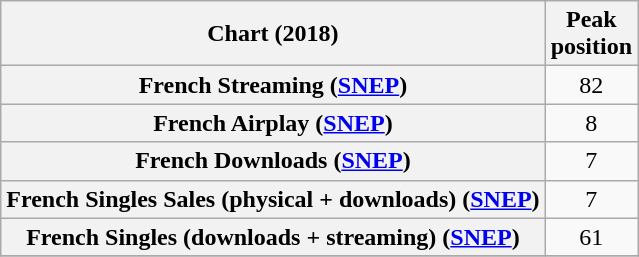<table class="wikitable plainrowheaders sortable" style="text-align:center">
<tr>
<th scope="col">Chart (2018)</th>
<th scope="col">Peak<br>position</th>
</tr>
<tr>
<th scope="row">French Streaming (<a href='#'>SNEP</a>)</th>
<td>82</td>
</tr>
<tr>
<th scope="row">French Airplay (<a href='#'>SNEP</a>)</th>
<td>8</td>
</tr>
<tr>
<th scope="row">French Downloads (<a href='#'>SNEP</a>)</th>
<td>7</td>
</tr>
<tr>
<th scope="row">French Singles Sales (physical + downloads) (<a href='#'>SNEP</a>)</th>
<td>7</td>
</tr>
<tr>
<th scope="row">French Singles (downloads + streaming) (<a href='#'>SNEP</a>)</th>
<td>61</td>
</tr>
<tr>
</tr>
</table>
